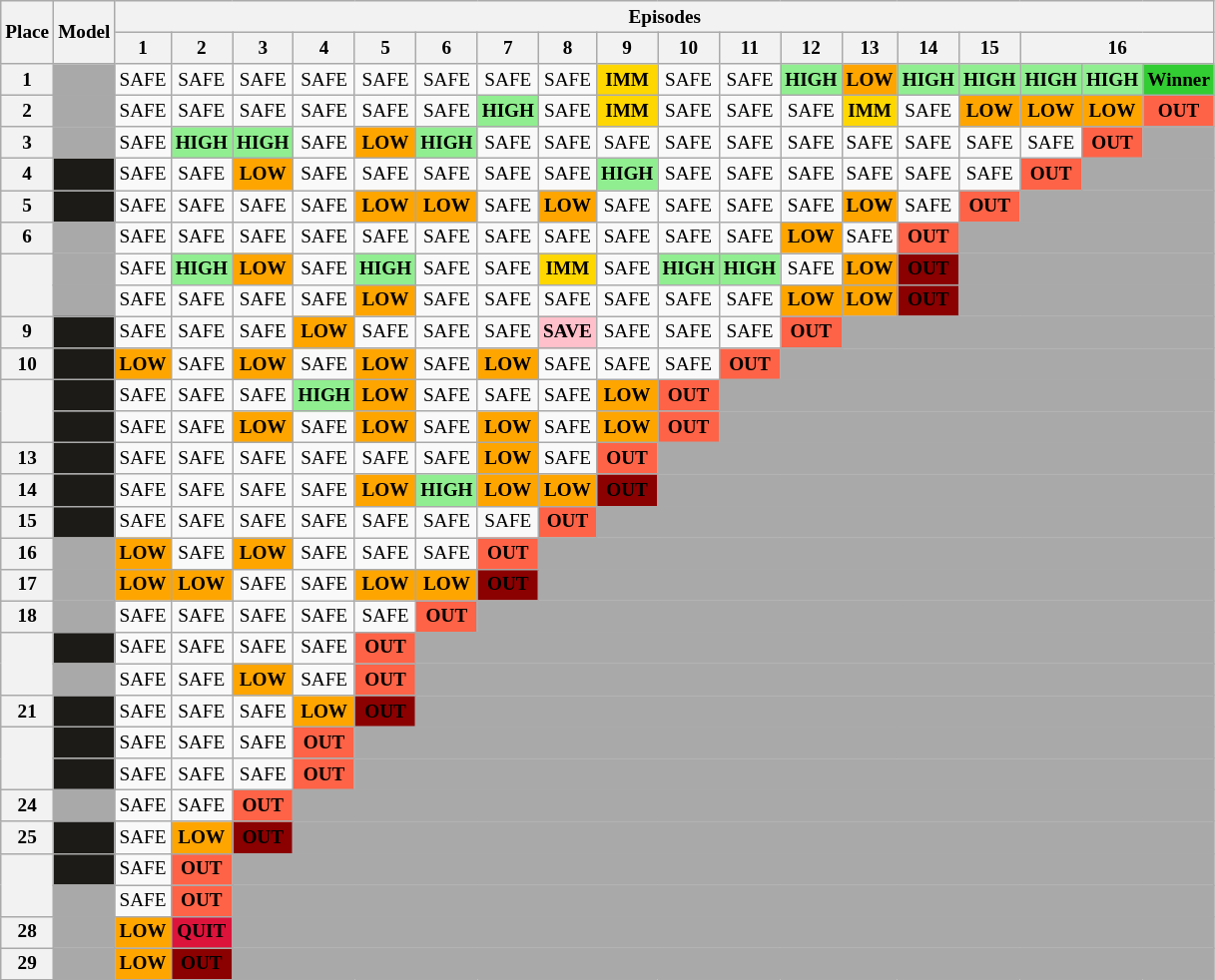<table class="wikitable" style="width:50%; text-align:center; font-size:80%;">
<tr>
<th rowspan="2">Place</th>
<th rowspan="2">Model</th>
<th colspan="20">Episodes</th>
</tr>
<tr>
<th>1</th>
<th>2</th>
<th>3</th>
<th>4</th>
<th>5</th>
<th>6</th>
<th>7</th>
<th>8</th>
<th>9</th>
<th>10</th>
<th>11</th>
<th>12</th>
<th>13</th>
<th>14</th>
<th>15</th>
<th colspan="3">16</th>
</tr>
<tr>
<th>1</th>
<td bgcolor="darkgray"></td>
<td>SAFE</td>
<td>SAFE</td>
<td>SAFE</td>
<td>SAFE</td>
<td>SAFE</td>
<td>SAFE</td>
<td>SAFE</td>
<td>SAFE</td>
<td style="background:gold;"><strong>IMM</strong></td>
<td>SAFE</td>
<td>SAFE</td>
<td style="background:lightgreen;"><strong>HIGH</strong></td>
<td style="background:orange;"><strong>LOW</strong></td>
<td style="background:lightgreen;"><strong>HIGH</strong></td>
<td style="background:lightgreen;"><strong>HIGH</strong></td>
<td style="background:lightgreen;"><strong>HIGH</strong></td>
<td style="background:lightgreen;"><strong>HIGH</strong></td>
<td style="background:limegreen;"><strong>Winner</strong></td>
</tr>
<tr>
<th>2</th>
<td bgcolor="darkgray"></td>
<td>SAFE</td>
<td>SAFE</td>
<td>SAFE</td>
<td>SAFE</td>
<td>SAFE</td>
<td>SAFE</td>
<td style="background:lightgreen;"><strong>HIGH</strong></td>
<td>SAFE</td>
<td style="background:gold;"><strong>IMM</strong></td>
<td>SAFE</td>
<td>SAFE</td>
<td>SAFE</td>
<td style="background:gold;"><strong>IMM</strong></td>
<td>SAFE</td>
<td style="background:orange;"><strong>LOW</strong></td>
<td style="background:orange;"><strong>LOW</strong></td>
<td style="background:orange;"><strong>LOW</strong></td>
<td style="background:tomato;"><strong>OUT</strong></td>
</tr>
<tr>
<th>3</th>
<td bgcolor="darkgray"></td>
<td>SAFE</td>
<td style="background:lightgreen;"><strong>HIGH</strong></td>
<td style="background:lightgreen;"><strong>HIGH</strong></td>
<td>SAFE</td>
<td style="background:orange;"><strong>LOW</strong></td>
<td style="background:lightgreen;"><strong>HIGH</strong></td>
<td>SAFE</td>
<td>SAFE</td>
<td>SAFE</td>
<td>SAFE</td>
<td>SAFE</td>
<td>SAFE</td>
<td>SAFE</td>
<td>SAFE</td>
<td>SAFE</td>
<td>SAFE</td>
<td style="background:tomato;"><strong>OUT</strong></td>
<td colspan="25" style="background:darkgrey"></td>
</tr>
<tr>
<th>4</th>
<td bgcolor="#1c1b18"></td>
<td>SAFE</td>
<td>SAFE</td>
<td style="background:orange;"><strong>LOW</strong></td>
<td>SAFE</td>
<td>SAFE</td>
<td>SAFE</td>
<td>SAFE</td>
<td>SAFE</td>
<td style="background:lightgreen;"><strong>HIGH</strong></td>
<td>SAFE</td>
<td>SAFE</td>
<td>SAFE</td>
<td>SAFE</td>
<td>SAFE</td>
<td>SAFE</td>
<td style="background:tomato;"><strong>OUT</strong></td>
<td colspan="25" style="background:darkgrey"></td>
</tr>
<tr>
<th>5</th>
<td bgcolor="#1c1b18"></td>
<td>SAFE</td>
<td>SAFE</td>
<td>SAFE</td>
<td>SAFE</td>
<td style="background:orange;"><strong>LOW</strong></td>
<td style="background:orange;"><strong>LOW</strong></td>
<td>SAFE</td>
<td style="background:orange;"><strong>LOW</strong></td>
<td>SAFE</td>
<td>SAFE</td>
<td>SAFE</td>
<td>SAFE</td>
<td style="background:orange;"><strong>LOW</strong></td>
<td>SAFE</td>
<td style="background:tomato;"><strong>OUT</strong></td>
<td colspan="25" style="background:darkgrey"></td>
</tr>
<tr>
<th>6</th>
<td bgcolor="darkgray"></td>
<td>SAFE</td>
<td>SAFE</td>
<td>SAFE</td>
<td>SAFE</td>
<td>SAFE</td>
<td>SAFE</td>
<td>SAFE</td>
<td>SAFE</td>
<td>SAFE</td>
<td>SAFE</td>
<td>SAFE</td>
<td style="background:orange;"><strong>LOW</strong></td>
<td>SAFE</td>
<td style="background:tomato;"><strong>OUT</strong></td>
<td colspan="25" style="background:darkgrey"></td>
</tr>
<tr>
<th rowspan="2"></th>
<td bgcolor="darkgray"></td>
<td>SAFE</td>
<td style="background:lightgreen;"><strong>HIGH</strong></td>
<td style="background:orange;"><strong>LOW</strong></td>
<td>SAFE</td>
<td style="background:lightgreen;"><strong>HIGH</strong></td>
<td>SAFE</td>
<td>SAFE</td>
<td style="background:gold;"><strong>IMM</strong></td>
<td>SAFE</td>
<td style="background:lightgreen;"><strong>HIGH</strong></td>
<td style="background:lightgreen;"><strong>HIGH</strong></td>
<td>SAFE</td>
<td style="background:orange;"><strong>LOW</strong></td>
<td style="background:darkred;"><span><strong>OUT</strong></span></td>
<td colspan="25" style="background:darkgrey"></td>
</tr>
<tr>
<td bgcolor="darkgray"></td>
<td>SAFE</td>
<td>SAFE</td>
<td>SAFE</td>
<td>SAFE</td>
<td style="background:orange;"><strong>LOW</strong></td>
<td>SAFE</td>
<td>SAFE</td>
<td>SAFE</td>
<td>SAFE</td>
<td>SAFE</td>
<td>SAFE</td>
<td style="background:orange;"><strong>LOW</strong></td>
<td style="background:orange;"><strong>LOW</strong></td>
<td style="background:darkred;"><span><strong>OUT</strong></span></td>
<td colspan="25" style="background:darkgrey"></td>
</tr>
<tr>
<th>9</th>
<td bgcolor="#1c1b18"></td>
<td>SAFE</td>
<td>SAFE</td>
<td>SAFE</td>
<td style="background:orange;"><strong>LOW</strong></td>
<td>SAFE</td>
<td>SAFE</td>
<td>SAFE</td>
<td style="background:pink;"><strong>SAVE</strong></td>
<td>SAFE</td>
<td>SAFE</td>
<td>SAFE</td>
<td style="background:tomato;"><strong>OUT</strong></td>
<td colspan="25" style="background:darkgrey"></td>
</tr>
<tr>
<th>10</th>
<td bgcolor="#1c1b18"></td>
<td style="background:orange;"><strong>LOW</strong></td>
<td>SAFE</td>
<td style="background:orange;"><strong>LOW</strong></td>
<td>SAFE</td>
<td style="background:orange;"><strong>LOW</strong></td>
<td>SAFE</td>
<td style="background:orange;"><strong>LOW</strong></td>
<td>SAFE</td>
<td>SAFE</td>
<td>SAFE</td>
<td style="background:tomato;"><strong>OUT</strong></td>
<td colspan="25" style="background:darkgrey"></td>
</tr>
<tr>
<th rowspan="2"></th>
<td bgcolor="#1c1b18"></td>
<td>SAFE</td>
<td>SAFE</td>
<td>SAFE</td>
<td style="background:lightgreen;"><strong>HIGH</strong></td>
<td style="background:orange;"><strong>LOW</strong></td>
<td>SAFE</td>
<td>SAFE</td>
<td>SAFE</td>
<td style="background:orange;"><strong>LOW</strong></td>
<td style="background:tomato;"><strong>OUT</strong></td>
<td colspan="25" style="background:darkgrey"></td>
</tr>
<tr>
<td bgcolor="#1c1b18"></td>
<td>SAFE</td>
<td>SAFE</td>
<td style="background:orange;"><strong>LOW</strong></td>
<td>SAFE</td>
<td style="background:orange;"><strong>LOW</strong></td>
<td>SAFE</td>
<td style="background:orange;"><strong>LOW</strong></td>
<td>SAFE</td>
<td style="background:orange;"><strong>LOW</strong></td>
<td style="background:tomato;"><strong>OUT</strong></td>
<td colspan="25" style="background:darkgrey"></td>
</tr>
<tr>
<th>13</th>
<td bgcolor="#1c1b18"></td>
<td>SAFE</td>
<td>SAFE</td>
<td>SAFE</td>
<td>SAFE</td>
<td>SAFE</td>
<td>SAFE</td>
<td style="background:orange;"><strong>LOW</strong></td>
<td>SAFE</td>
<td style="background:tomato;"><strong>OUT</strong></td>
<td colspan="25" style="background:darkgrey"></td>
</tr>
<tr>
<th>14</th>
<td bgcolor="#1c1b18"></td>
<td>SAFE</td>
<td>SAFE</td>
<td>SAFE</td>
<td>SAFE</td>
<td style="background:orange;"><strong>LOW</strong></td>
<td style="background:lightgreen;"><strong>HIGH</strong></td>
<td style="background:orange;"><strong>LOW</strong></td>
<td style="background:orange;"><strong>LOW</strong></td>
<td style="background:darkred;"><span><strong>OUT</strong></span></td>
<td colspan="25" style="background:darkgrey"></td>
</tr>
<tr>
<th>15</th>
<td bgcolor="#1c1b18"></td>
<td>SAFE</td>
<td>SAFE</td>
<td>SAFE</td>
<td>SAFE</td>
<td>SAFE</td>
<td>SAFE</td>
<td>SAFE</td>
<td style="background:tomato;"><strong>OUT</strong></td>
<td colspan="25" style="background:darkgrey"></td>
</tr>
<tr>
<th>16</th>
<td bgcolor="darkgray"></td>
<td style="background:orange;"><strong>LOW</strong></td>
<td>SAFE</td>
<td style="background:orange;"><strong>LOW</strong></td>
<td>SAFE</td>
<td>SAFE</td>
<td>SAFE</td>
<td style="background:tomato;"><strong>OUT</strong></td>
<td colspan="25" style="background:darkgrey"></td>
</tr>
<tr>
<th>17</th>
<td bgcolor="darkgray"></td>
<td style="background:orange;"><strong>LOW</strong></td>
<td style="background:orange;"><strong>LOW</strong></td>
<td>SAFE</td>
<td>SAFE</td>
<td style="background:orange;"><strong>LOW</strong></td>
<td style="background:orange;"><strong>LOW</strong></td>
<td style="background:darkred;"><span><strong>OUT</strong></span></td>
<td colspan="25" style="background:darkgrey"></td>
</tr>
<tr>
<th>18</th>
<td bgcolor="darkgray"></td>
<td>SAFE</td>
<td>SAFE</td>
<td>SAFE</td>
<td>SAFE</td>
<td>SAFE</td>
<td style="background:tomato;"><strong>OUT</strong></td>
<td colspan="25" style="background:darkgrey"></td>
</tr>
<tr>
<th rowspan="2"></th>
<td bgcolor="#1c1b18"></td>
<td>SAFE</td>
<td>SAFE</td>
<td>SAFE</td>
<td>SAFE</td>
<td style="background:tomato;"><strong>OUT</strong></td>
<td colspan="25" style="background:darkgrey"></td>
</tr>
<tr>
<td bgcolor="darkgray"></td>
<td>SAFE</td>
<td>SAFE</td>
<td style="background:orange;"><strong>LOW</strong></td>
<td>SAFE</td>
<td style="background:tomato;"><strong>OUT</strong></td>
<td colspan="25" style="background:darkgrey"></td>
</tr>
<tr>
<th>21</th>
<td bgcolor="#1c1b18"></td>
<td>SAFE</td>
<td>SAFE</td>
<td>SAFE</td>
<td style="background:orange;"><strong>LOW</strong></td>
<td style="background:darkred;"><span><strong>OUT</strong></span></td>
<td colspan="25" style="background:darkgrey"></td>
</tr>
<tr>
<th rowspan="2"></th>
<td bgcolor="#1c1b18"></td>
<td>SAFE</td>
<td>SAFE</td>
<td>SAFE</td>
<td style="background:tomato;"><strong>OUT</strong></td>
<td colspan="25" style="background:darkgrey"></td>
</tr>
<tr>
<td bgcolor="#1c1b18"></td>
<td>SAFE</td>
<td>SAFE</td>
<td>SAFE</td>
<td style="background:tomato;"><strong>OUT</strong></td>
<td colspan="25" style="background:darkgrey"></td>
</tr>
<tr>
<th>24</th>
<td bgcolor="darkgray"></td>
<td>SAFE</td>
<td>SAFE</td>
<td style="background:tomato;"><strong>OUT</strong></td>
<td colspan="25" style="background:darkgrey"></td>
</tr>
<tr>
<th>25</th>
<td bgcolor="#1c1b18"></td>
<td>SAFE</td>
<td style="background:orange;"><strong>LOW</strong></td>
<td style="background:darkred;"><span><strong>OUT</strong></span></td>
<td colspan="25" style="background:darkgrey"></td>
</tr>
<tr>
<th rowspan="2"></th>
<td bgcolor="#1c1b18"></td>
<td>SAFE</td>
<td style="background:tomato;"><strong>OUT</strong></td>
<td colspan="25" style="background:darkgrey"></td>
</tr>
<tr>
<td bgcolor="darkgray"></td>
<td>SAFE</td>
<td style="background:tomato;"><strong>OUT</strong></td>
<td colspan="25" style="background:darkgrey"></td>
</tr>
<tr>
<th>28</th>
<td bgcolor="darkgray"></td>
<td style="background:orange;"><strong>LOW</strong></td>
<td style="background:crimson;"><span><strong>QUIT</strong></span></td>
<td colspan="25" style="background:darkgrey"></td>
</tr>
<tr>
<th>29</th>
<td bgcolor="darkgray"></td>
<td style="background:orange;"><strong>LOW</strong></td>
<td style="background:darkred;"><span><strong>OUT</strong></span></td>
<td colspan="25" style="background:darkgrey"></td>
</tr>
</table>
